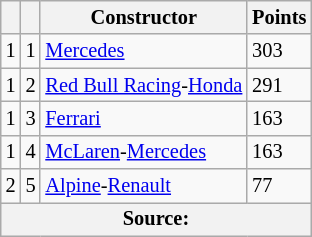<table class="wikitable" style="font-size: 85%;">
<tr>
<th scope="col"></th>
<th scope="col"></th>
<th scope="col">Constructor</th>
<th scope="col">Points</th>
</tr>
<tr>
<td align="left"> 1</td>
<td align="center">1</td>
<td> <a href='#'>Mercedes</a></td>
<td align="left">303</td>
</tr>
<tr>
<td align="left"> 1</td>
<td align="center">2</td>
<td> <a href='#'>Red Bull Racing</a>-<a href='#'>Honda</a></td>
<td align="left">291</td>
</tr>
<tr>
<td align="left"> 1</td>
<td align="center">3</td>
<td> <a href='#'>Ferrari</a></td>
<td align="left">163</td>
</tr>
<tr>
<td align="left"> 1</td>
<td align="center">4</td>
<td> <a href='#'>McLaren</a>-<a href='#'>Mercedes</a></td>
<td align="left">163</td>
</tr>
<tr>
<td align="left"> 2</td>
<td align="center">5</td>
<td> <a href='#'>Alpine</a>-<a href='#'>Renault</a></td>
<td align="left">77</td>
</tr>
<tr>
<th colspan=4>Source:</th>
</tr>
</table>
